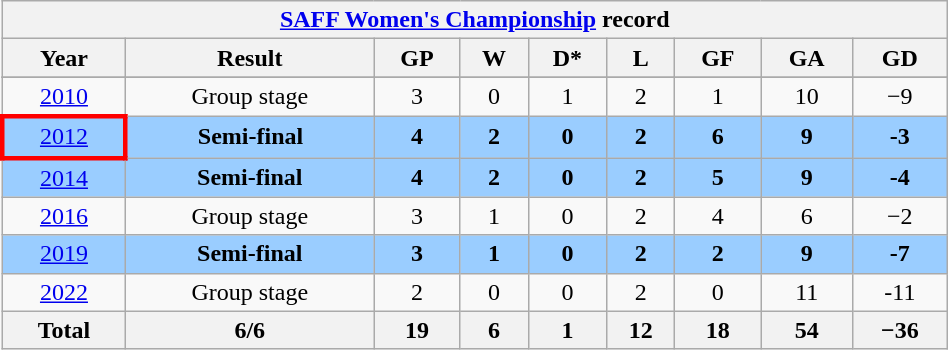<table class="wikitable" style="text-align: center; width:50%;">
<tr>
<th colspan=12><a href='#'>SAFF Women's Championship</a> record</th>
</tr>
<tr>
<th>Year</th>
<th>Result</th>
<th>GP</th>
<th>W</th>
<th>D*</th>
<th>L</th>
<th>GF</th>
<th>GA</th>
<th>GD</th>
</tr>
<tr>
</tr>
<tr>
<td> <a href='#'>2010</a></td>
<td>Group stage</td>
<td>3</td>
<td>0</td>
<td>1</td>
<td>2</td>
<td>1</td>
<td>10</td>
<td>−9</td>
</tr>
<tr style="background-color:#9acdff;">
<td style="border: 3px solid red"> <a href='#'>2012</a></td>
<td><strong>Semi-final</strong></td>
<td><strong>4</strong></td>
<td><strong>2</strong></td>
<td><strong>0</strong></td>
<td><strong>2</strong></td>
<td><strong>6</strong></td>
<td><strong>9</strong></td>
<td><strong>-3</strong></td>
</tr>
<tr style="background-color:#9acdff;">
<td> <a href='#'>2014</a></td>
<td><strong>Semi-final</strong></td>
<td><strong>4</strong></td>
<td><strong>2</strong></td>
<td><strong>0</strong></td>
<td><strong>2</strong></td>
<td><strong>5</strong></td>
<td><strong>9</strong></td>
<td><strong>-4</strong></td>
</tr>
<tr>
<td> <a href='#'>2016</a></td>
<td>Group stage</td>
<td>3</td>
<td>1</td>
<td>0</td>
<td>2</td>
<td>4</td>
<td>6</td>
<td>−2</td>
</tr>
<tr style="background-color:#9acdff;">
<td> <a href='#'>2019</a></td>
<td><strong>Semi-final</strong></td>
<td><strong>3</strong></td>
<td><strong>1</strong></td>
<td><strong>0</strong></td>
<td><strong>2</strong></td>
<td><strong>2</strong></td>
<td><strong>9</strong></td>
<td><strong>-7</strong></td>
</tr>
<tr>
<td> <a href='#'>2022</a></td>
<td>Group stage</td>
<td>2</td>
<td>0</td>
<td>0</td>
<td>2</td>
<td>0</td>
<td>11</td>
<td>-11</td>
</tr>
<tr>
<th>Total</th>
<th>6/6</th>
<th>19</th>
<th>6</th>
<th>1</th>
<th>12</th>
<th>18</th>
<th>54</th>
<th>−36</th>
</tr>
</table>
